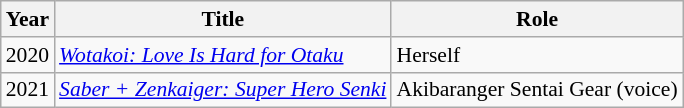<table class="wikitable" style="font-size: 90%;">
<tr>
<th>Year</th>
<th>Title</th>
<th>Role</th>
</tr>
<tr>
<td>2020</td>
<td><a href='#'><em>Wotakoi: Love Is Hard for Otaku</em></a></td>
<td>Herself</td>
</tr>
<tr>
<td>2021</td>
<td><em><a href='#'>Saber + Zenkaiger: Super Hero Senki</a></em></td>
<td>Akibaranger Sentai Gear (voice)</td>
</tr>
</table>
